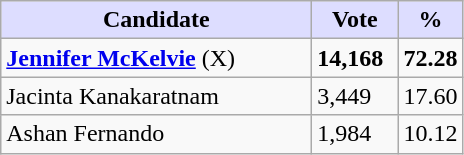<table class="wikitable">
<tr>
<th style="background:#ddf; width:200px;">Candidate</th>
<th style="background:#ddf; width:50px;">Vote</th>
<th style="background:#ddf; width:30px;">%</th>
</tr>
<tr>
<td><strong><a href='#'>Jennifer McKelvie</a></strong> (X)</td>
<td><strong>14,168</strong></td>
<td><strong>72.28</strong></td>
</tr>
<tr>
<td>Jacinta Kanakaratnam</td>
<td>3,449</td>
<td>17.60</td>
</tr>
<tr>
<td>Ashan Fernando</td>
<td>1,984</td>
<td>10.12</td>
</tr>
</table>
